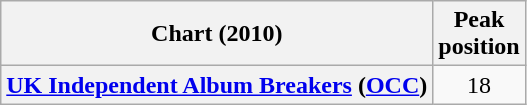<table class="wikitable plainrowheaders" style="text-align:center;" border="1">
<tr>
<th scope="col">Chart (2010)</th>
<th scope="col">Peak<br>position</th>
</tr>
<tr>
<th scope="row"><a href='#'>UK Independent Album Breakers</a> (<a href='#'>OCC</a>)</th>
<td>18</td>
</tr>
</table>
